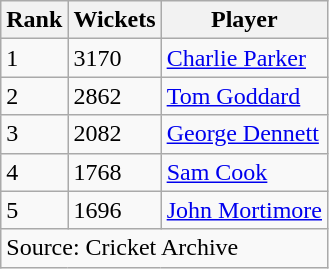<table class="wikitable">
<tr>
<th>Rank</th>
<th>Wickets</th>
<th>Player</th>
</tr>
<tr>
<td>1</td>
<td>3170</td>
<td><a href='#'>Charlie Parker</a></td>
</tr>
<tr>
<td>2</td>
<td>2862</td>
<td><a href='#'>Tom Goddard</a></td>
</tr>
<tr>
<td>3</td>
<td>2082</td>
<td><a href='#'>George Dennett</a></td>
</tr>
<tr>
<td>4</td>
<td>1768</td>
<td><a href='#'>Sam Cook</a></td>
</tr>
<tr>
<td>5</td>
<td>1696</td>
<td><a href='#'>John Mortimore</a></td>
</tr>
<tr>
<td colspan="3">Source: Cricket Archive</td>
</tr>
</table>
